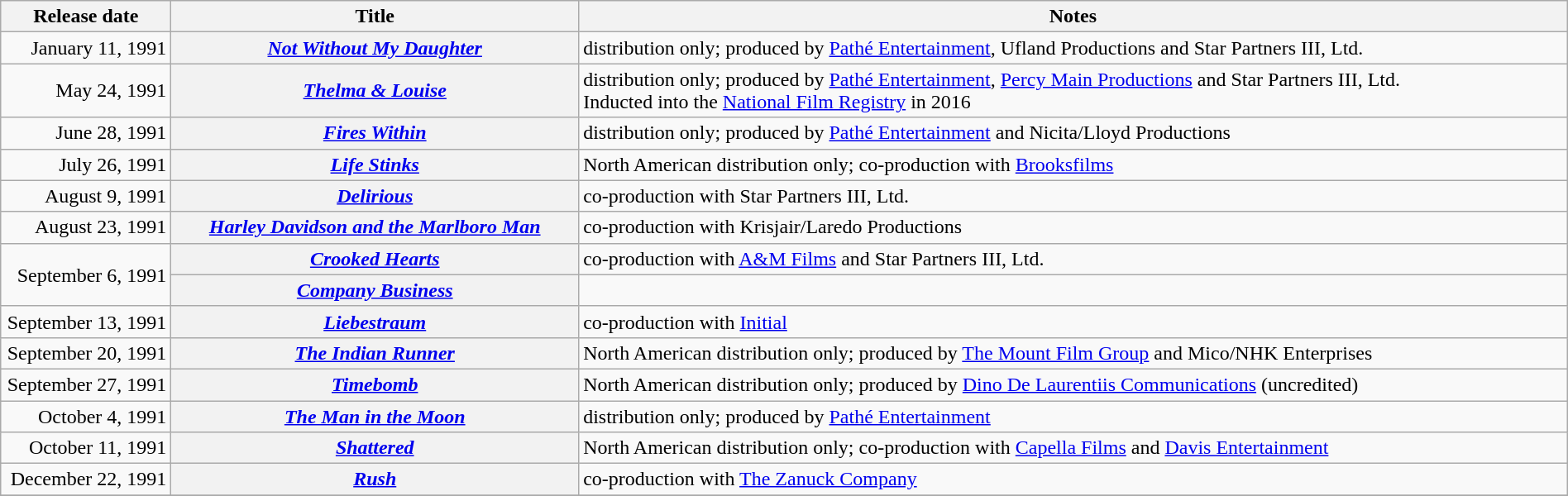<table class="wikitable sortable" style="width:100%;">
<tr>
<th scope="col" style="width:130px;">Release date</th>
<th>Title</th>
<th>Notes</th>
</tr>
<tr>
<td style="text-align:right;">January 11, 1991</td>
<th scope="row"><em><a href='#'>Not Without My Daughter</a></em></th>
<td>distribution only; produced by <a href='#'>Pathé Entertainment</a>, Ufland Productions and Star Partners III, Ltd.</td>
</tr>
<tr>
<td style="text-align:right;">May 24, 1991</td>
<th scope="row"><em><a href='#'>Thelma & Louise</a></em></th>
<td>distribution only; produced by <a href='#'>Pathé Entertainment</a>, <a href='#'>Percy Main Productions</a> and Star Partners III, Ltd.<br>Inducted into the <a href='#'>National Film Registry</a> in 2016</td>
</tr>
<tr>
<td style="text-align:right;">June 28, 1991</td>
<th scope="row"><em><a href='#'>Fires Within</a></em></th>
<td>distribution only; produced by <a href='#'>Pathé Entertainment</a> and Nicita/Lloyd Productions</td>
</tr>
<tr>
<td style="text-align:right;">July 26, 1991</td>
<th scope="row"><em><a href='#'>Life Stinks</a></em></th>
<td>North American distribution only; co-production with <a href='#'>Brooksfilms</a></td>
</tr>
<tr>
<td style="text-align:right;">August 9, 1991</td>
<th scope="row"><em><a href='#'>Delirious</a></em></th>
<td>co-production with Star Partners III, Ltd.</td>
</tr>
<tr>
<td style="text-align:right;">August 23, 1991</td>
<th scope="row"><em><a href='#'>Harley Davidson and the Marlboro Man</a></em></th>
<td>co-production with Krisjair/Laredo Productions</td>
</tr>
<tr>
<td style="text-align:right;" rowspan="2">September 6, 1991</td>
<th scope="row"><em><a href='#'>Crooked Hearts</a></em></th>
<td>co-production with <a href='#'>A&M Films</a> and Star Partners III, Ltd.</td>
</tr>
<tr>
<th scope="row"><em><a href='#'>Company Business</a></em></th>
<td></td>
</tr>
<tr>
<td style="text-align:right;">September 13, 1991</td>
<th scope="row"><em><a href='#'>Liebestraum</a></em></th>
<td>co-production with <a href='#'>Initial</a></td>
</tr>
<tr>
<td style="text-align:right;">September 20, 1991</td>
<th scope="row"><em><a href='#'>The Indian Runner</a></em></th>
<td>North American distribution only; produced by <a href='#'>The Mount Film Group</a> and Mico/NHK Enterprises</td>
</tr>
<tr>
<td style="text-align:right;">September 27, 1991</td>
<th scope="row"><em><a href='#'>Timebomb</a></em></th>
<td>North American distribution only; produced by <a href='#'>Dino De Laurentiis Communications</a> (uncredited)</td>
</tr>
<tr>
<td style="text-align:right;">October 4, 1991</td>
<th scope="row"><em><a href='#'>The Man in the Moon</a></em></th>
<td>distribution only; produced by <a href='#'>Pathé Entertainment</a></td>
</tr>
<tr>
<td style="text-align:right;">October 11, 1991</td>
<th scope="row"><em><a href='#'>Shattered</a></em></th>
<td>North American distribution only; co-production with <a href='#'>Capella Films</a> and <a href='#'>Davis Entertainment</a></td>
</tr>
<tr>
<td style="text-align:right;">December 22, 1991</td>
<th scope="row"><em><a href='#'>Rush</a></em></th>
<td>co-production with <a href='#'>The Zanuck Company</a></td>
</tr>
<tr>
</tr>
</table>
